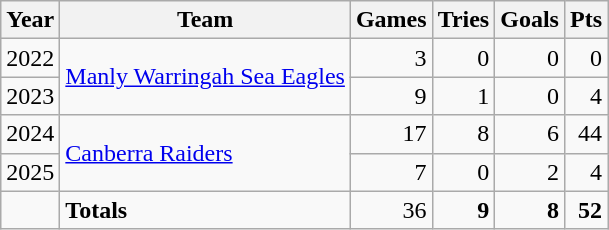<table class="wikitable">
<tr>
<th>Year</th>
<th>Team</th>
<th>Games</th>
<th>Tries</th>
<th>Goals</th>
<th>Pts</th>
</tr>
<tr>
<td>2022</td>
<td rowspan="2"> <a href='#'>Manly Warringah Sea Eagles</a></td>
<td align=right>3</td>
<td align=right>0</td>
<td align=right>0</td>
<td align=right>0</td>
</tr>
<tr>
<td>2023</td>
<td align=right>9</td>
<td align=right>1</td>
<td align=right>0</td>
<td align=right>4</td>
</tr>
<tr>
<td>2024</td>
<td rowspan=2> <a href='#'>Canberra Raiders</a></td>
<td align=right>17</td>
<td align=right>8</td>
<td align=right>6</td>
<td align=right>44</td>
</tr>
<tr>
<td>2025</td>
<td align=right>7</td>
<td align=right>0</td>
<td align=right>2</td>
<td align=right>4</td>
</tr>
<tr>
<td></td>
<td><strong>Totals</strong></td>
<td align=right>36</td>
<td align=right><strong>9</strong></td>
<td align=right><strong>8</strong></td>
<td align=right><strong>52</strong></td>
</tr>
</table>
